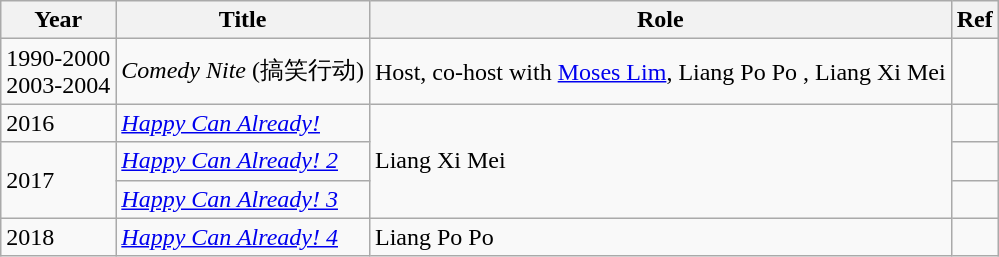<table class="wikitable sortable">
<tr>
<th>Year</th>
<th>Title</th>
<th>Role</th>
<th class="unsortable">Ref</th>
</tr>
<tr>
<td>1990-2000<br>2003-2004</td>
<td><em>Comedy Nite</em> (搞笑行动)</td>
<td>Host, co-host with <a href='#'>Moses Lim</a>, Liang Po Po , Liang Xi Mei</td>
<td></td>
</tr>
<tr>
<td>2016</td>
<td><em><a href='#'>Happy Can Already!</a> </em></td>
<td rowspan="3">Liang Xi Mei</td>
<td></td>
</tr>
<tr>
<td rowspan="2">2017</td>
<td><em><a href='#'>Happy Can Already! 2</a> </em></td>
<td></td>
</tr>
<tr>
<td><em><a href='#'>Happy Can Already! 3</a></em></td>
<td></td>
</tr>
<tr>
<td>2018</td>
<td><em><a href='#'>Happy Can Already! 4</a></em></td>
<td>Liang Po Po</td>
<td></td>
</tr>
</table>
